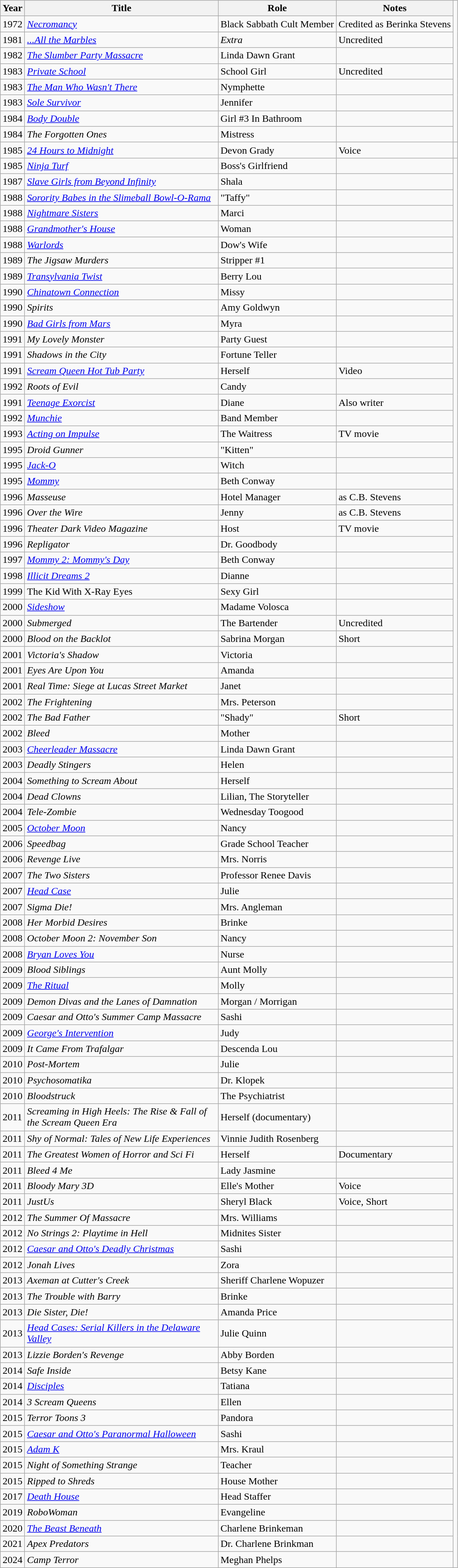<table class="wikitable sortable">
<tr>
<th>Year</th>
<th style="width:19em;">Title</th>
<th>Role</th>
<th class="unsortable">Notes</th>
</tr>
<tr>
<td>1972</td>
<td><em><a href='#'>Necromancy</a></em></td>
<td>Black Sabbath Cult Member</td>
<td>Credited as Berinka Stevens</td>
</tr>
<tr>
<td>1981</td>
<td><em><a href='#'>...All the Marbles</a></em></td>
<td><em>Extra</em></td>
<td>Uncredited</td>
</tr>
<tr>
<td>1982</td>
<td><em><a href='#'>The Slumber Party Massacre</a></em></td>
<td>Linda Dawn Grant</td>
<td></td>
</tr>
<tr>
<td>1983</td>
<td><em><a href='#'>Private School</a></em></td>
<td>School Girl</td>
<td>Uncredited</td>
</tr>
<tr>
<td>1983</td>
<td><em><a href='#'>The Man Who Wasn't There</a></em></td>
<td>Nymphette</td>
<td></td>
</tr>
<tr>
<td>1983</td>
<td><em><a href='#'>Sole Survivor</a></em></td>
<td>Jennifer</td>
<td></td>
</tr>
<tr>
<td>1984</td>
<td><em><a href='#'>Body Double</a></em></td>
<td>Girl #3 In Bathroom</td>
<td></td>
</tr>
<tr>
<td>1984</td>
<td><em>The Forgotten Ones</em></td>
<td>Mistress</td>
<td></td>
</tr>
<tr>
<td>1985</td>
<td><em><a href='#'>24 Hours to Midnight</a></em></td>
<td>Devon Grady</td>
<td>Voice</td>
<td></td>
</tr>
<tr>
<td>1985</td>
<td><em><a href='#'>Ninja Turf</a></em></td>
<td>Boss's Girlfriend</td>
<td></td>
</tr>
<tr>
<td>1987</td>
<td><em><a href='#'>Slave Girls from Beyond Infinity</a></em></td>
<td>Shala</td>
<td></td>
</tr>
<tr>
<td>1988</td>
<td><em><a href='#'>Sorority Babes in the Slimeball Bowl-O-Rama</a></em></td>
<td>"Taffy"</td>
<td></td>
</tr>
<tr>
<td>1988</td>
<td><em><a href='#'>Nightmare Sisters</a></em></td>
<td>Marci</td>
<td></td>
</tr>
<tr>
<td>1988</td>
<td><em><a href='#'>Grandmother's House</a></em></td>
<td>Woman</td>
<td></td>
</tr>
<tr>
<td>1988</td>
<td><em><a href='#'>Warlords</a></em></td>
<td>Dow's Wife</td>
<td></td>
</tr>
<tr>
<td>1989</td>
<td><em>The Jigsaw Murders</em></td>
<td>Stripper #1</td>
<td></td>
</tr>
<tr>
<td>1989</td>
<td><em><a href='#'>Transylvania Twist</a></em></td>
<td>Berry Lou</td>
<td></td>
</tr>
<tr>
<td>1990</td>
<td><em><a href='#'>Chinatown Connection</a></em></td>
<td>Missy</td>
<td></td>
</tr>
<tr>
<td>1990</td>
<td><em>Spirits</em></td>
<td>Amy Goldwyn</td>
<td></td>
</tr>
<tr>
<td>1990</td>
<td><em><a href='#'>Bad Girls from Mars</a></em></td>
<td>Myra</td>
<td></td>
</tr>
<tr>
<td>1991</td>
<td><em>My Lovely Monster</em></td>
<td>Party Guest</td>
<td></td>
</tr>
<tr>
<td>1991</td>
<td><em>Shadows in the City</em></td>
<td>Fortune Teller</td>
<td></td>
</tr>
<tr>
<td>1991</td>
<td><em><a href='#'>Scream Queen Hot Tub Party</a></em></td>
<td>Herself</td>
<td>Video</td>
</tr>
<tr>
<td>1992</td>
<td><em>Roots of Evil</em></td>
<td>Candy</td>
<td></td>
</tr>
<tr>
<td>1991</td>
<td><em><a href='#'>Teenage Exorcist</a></em></td>
<td>Diane</td>
<td>Also writer</td>
</tr>
<tr>
<td>1992</td>
<td><em><a href='#'>Munchie</a></em></td>
<td>Band Member</td>
<td></td>
</tr>
<tr>
<td>1993</td>
<td><em><a href='#'>Acting on Impulse</a></em></td>
<td>The Waitress</td>
<td>TV movie</td>
</tr>
<tr>
<td>1995</td>
<td><em>Droid Gunner</em></td>
<td>"Kitten"</td>
<td></td>
</tr>
<tr>
<td>1995</td>
<td><em><a href='#'>Jack-O</a></em></td>
<td>Witch</td>
<td></td>
</tr>
<tr>
<td>1995</td>
<td><em><a href='#'>Mommy</a></em></td>
<td>Beth Conway</td>
<td></td>
</tr>
<tr>
<td>1996</td>
<td><em>Masseuse</em></td>
<td>Hotel Manager</td>
<td>as C.B. Stevens</td>
</tr>
<tr>
<td>1996</td>
<td><em>Over the Wire</em></td>
<td>Jenny</td>
<td>as C.B. Stevens</td>
</tr>
<tr>
<td>1996</td>
<td><em>Theater Dark Video Magazine</em></td>
<td>Host</td>
<td>TV movie</td>
</tr>
<tr>
<td>1996</td>
<td><em>Repligator</em></td>
<td>Dr. Goodbody</td>
<td></td>
</tr>
<tr>
<td>1997</td>
<td><em><a href='#'>Mommy 2: Mommy's Day</a></em></td>
<td>Beth Conway</td>
<td></td>
</tr>
<tr>
<td>1998</td>
<td><em><a href='#'>Illicit Dreams 2</a></em></td>
<td>Dianne</td>
<td></td>
</tr>
<tr>
<td>1999</td>
<td>The Kid With X-Ray Eyes</td>
<td>Sexy Girl</td>
<td></td>
</tr>
<tr>
<td>2000</td>
<td><em><a href='#'>Sideshow</a></em></td>
<td>Madame Volosca</td>
<td></td>
</tr>
<tr>
<td>2000</td>
<td><em>Submerged</em></td>
<td>The Bartender</td>
<td>Uncredited</td>
</tr>
<tr>
<td>2000</td>
<td><em>Blood on the Backlot</em></td>
<td>Sabrina Morgan</td>
<td>Short</td>
</tr>
<tr>
<td>2001</td>
<td><em>Victoria's Shadow</em></td>
<td>Victoria</td>
<td></td>
</tr>
<tr>
<td>2001</td>
<td><em>Eyes Are Upon You</em></td>
<td>Amanda</td>
<td></td>
</tr>
<tr>
<td>2001</td>
<td><em>Real Time: Siege at Lucas Street Market</em></td>
<td>Janet</td>
<td></td>
</tr>
<tr>
<td>2002</td>
<td><em>The Frightening</em></td>
<td>Mrs. Peterson</td>
<td></td>
</tr>
<tr>
<td>2002</td>
<td><em>The Bad Father</em></td>
<td>"Shady"</td>
<td>Short</td>
</tr>
<tr>
<td>2002</td>
<td><em>Bleed</em></td>
<td>Mother</td>
<td></td>
</tr>
<tr>
<td>2003</td>
<td><em><a href='#'>Cheerleader Massacre</a></em></td>
<td>Linda Dawn Grant</td>
<td></td>
</tr>
<tr>
<td>2003</td>
<td><em>Deadly Stingers</em></td>
<td>Helen</td>
<td></td>
</tr>
<tr>
<td>2004</td>
<td><em>Something to Scream About</em></td>
<td>Herself</td>
<td></td>
</tr>
<tr>
<td>2004</td>
<td><em>Dead Clowns</em></td>
<td>Lilian, The Storyteller</td>
<td></td>
</tr>
<tr>
<td>2004</td>
<td><em>Tele-Zombie</em></td>
<td>Wednesday Toogood</td>
<td></td>
</tr>
<tr>
<td>2005</td>
<td><em><a href='#'>October Moon</a></em></td>
<td>Nancy</td>
<td></td>
</tr>
<tr>
<td>2006</td>
<td><em>Speedbag</em></td>
<td>Grade School Teacher</td>
<td></td>
</tr>
<tr>
<td>2006</td>
<td><em>Revenge Live</em></td>
<td>Mrs. Norris</td>
<td></td>
</tr>
<tr>
<td>2007</td>
<td><em>The Two Sisters</em></td>
<td>Professor Renee Davis</td>
<td></td>
</tr>
<tr>
<td>2007</td>
<td><em><a href='#'>Head Case</a></em></td>
<td>Julie</td>
<td></td>
</tr>
<tr>
<td>2007</td>
<td><em>Sigma Die!</em></td>
<td>Mrs. Angleman</td>
<td></td>
</tr>
<tr>
<td>2008</td>
<td><em>Her Morbid Desires</em></td>
<td>Brinke</td>
<td></td>
</tr>
<tr>
<td>2008</td>
<td><em>October Moon 2: November Son</em></td>
<td>Nancy</td>
<td></td>
</tr>
<tr>
<td>2008</td>
<td><em><a href='#'>Bryan Loves You</a></em></td>
<td>Nurse</td>
<td></td>
</tr>
<tr>
<td>2009</td>
<td><em>Blood Siblings</em></td>
<td>Aunt Molly</td>
<td></td>
</tr>
<tr>
<td>2009</td>
<td><em><a href='#'>The Ritual</a></em></td>
<td>Molly</td>
<td></td>
</tr>
<tr>
<td>2009</td>
<td><em>Demon Divas and the Lanes of Damnation</em></td>
<td>Morgan / Morrigan</td>
<td></td>
</tr>
<tr>
<td>2009</td>
<td><em>Caesar and Otto's Summer Camp Massacre</em></td>
<td>Sashi</td>
<td></td>
</tr>
<tr>
<td>2009</td>
<td><em><a href='#'>George's Intervention</a></em></td>
<td>Judy</td>
<td></td>
</tr>
<tr>
<td>2009</td>
<td><em>It Came From Trafalgar</em></td>
<td>Descenda Lou</td>
<td></td>
</tr>
<tr>
<td>2010</td>
<td><em>Post-Mortem</em></td>
<td>Julie</td>
<td></td>
</tr>
<tr>
<td>2010</td>
<td><em>Psychosomatika</em></td>
<td>Dr. Klopek</td>
<td></td>
</tr>
<tr>
<td>2010</td>
<td><em>Bloodstruck</em></td>
<td>The Psychiatrist</td>
<td></td>
</tr>
<tr>
<td>2011</td>
<td><em>Screaming in High Heels: The Rise & Fall of the Scream Queen Era</em></td>
<td>Herself (documentary)</td>
<td></td>
</tr>
<tr>
<td>2011</td>
<td><em>Shy of Normal: Tales of New Life Experiences</em></td>
<td>Vinnie Judith Rosenberg</td>
<td></td>
</tr>
<tr>
<td>2011</td>
<td><em>The Greatest Women of Horror and Sci Fi</em></td>
<td>Herself</td>
<td>Documentary</td>
</tr>
<tr>
<td>2011</td>
<td><em>Bleed 4 Me</em></td>
<td>Lady Jasmine</td>
<td></td>
</tr>
<tr>
<td>2011</td>
<td><em>Bloody Mary 3D</em></td>
<td>Elle's Mother</td>
<td>Voice</td>
</tr>
<tr>
<td>2011</td>
<td><em>JustUs</em></td>
<td>Sheryl Black</td>
<td>Voice, Short</td>
</tr>
<tr>
<td>2012</td>
<td><em>The Summer Of Massacre</em></td>
<td>Mrs. Williams</td>
<td></td>
</tr>
<tr>
<td>2012</td>
<td><em>No Strings 2: Playtime in Hell</em></td>
<td>Midnites Sister</td>
<td></td>
</tr>
<tr>
<td>2012</td>
<td><em><a href='#'>Caesar and Otto's Deadly Christmas</a></em></td>
<td>Sashi</td>
<td></td>
</tr>
<tr>
<td>2012</td>
<td><em>Jonah Lives</em></td>
<td>Zora</td>
<td></td>
</tr>
<tr>
<td>2013</td>
<td><em>Axeman at Cutter's Creek</em></td>
<td>Sheriff Charlene Wopuzer</td>
<td></td>
</tr>
<tr>
<td>2013</td>
<td><em>The Trouble with Barry</em></td>
<td>Brinke</td>
<td></td>
</tr>
<tr>
<td>2013</td>
<td><em>Die Sister, Die!</em></td>
<td>Amanda Price</td>
<td></td>
</tr>
<tr>
<td>2013</td>
<td><em><a href='#'>Head Cases: Serial Killers in the Delaware Valley</a></em></td>
<td>Julie Quinn</td>
<td></td>
</tr>
<tr>
<td>2013</td>
<td><em>Lizzie Borden's Revenge</em></td>
<td>Abby Borden</td>
<td></td>
</tr>
<tr>
<td>2014</td>
<td><em>Safe Inside</em></td>
<td>Betsy Kane</td>
<td></td>
</tr>
<tr>
<td>2014</td>
<td><em><a href='#'>Disciples</a></em></td>
<td>Tatiana</td>
<td></td>
</tr>
<tr>
<td>2014</td>
<td><em>3 Scream Queens</em></td>
<td>Ellen</td>
<td></td>
</tr>
<tr>
<td>2015</td>
<td><em>Terror Toons 3</em></td>
<td>Pandora</td>
<td></td>
</tr>
<tr>
<td>2015</td>
<td><em><a href='#'>Caesar and Otto's Paranormal Halloween</a></em></td>
<td>Sashi</td>
<td></td>
</tr>
<tr>
<td>2015</td>
<td><em><a href='#'>Adam K</a></em></td>
<td>Mrs. Kraul</td>
<td></td>
</tr>
<tr>
<td>2015</td>
<td><em>Night of Something Strange</em></td>
<td>Teacher</td>
<td></td>
</tr>
<tr>
<td>2015</td>
<td><em>Ripped to Shreds</em></td>
<td>House Mother</td>
<td></td>
</tr>
<tr>
<td>2017</td>
<td><em><a href='#'>Death House</a></em></td>
<td>Head Staffer</td>
<td></td>
</tr>
<tr>
<td>2019</td>
<td><em>RoboWoman</em></td>
<td>Evangeline</td>
<td></td>
</tr>
<tr>
<td>2020</td>
<td><em><a href='#'>The Beast Beneath</a></em></td>
<td>Charlene Brinkeman</td>
<td></td>
</tr>
<tr>
<td>2021</td>
<td><em>Apex Predators</em></td>
<td>Dr. Charlene Brinkman</td>
<td></td>
</tr>
<tr>
<td>2024</td>
<td><em>Camp Terror</em></td>
<td>Meghan Phelps</td>
<td></td>
</tr>
</table>
